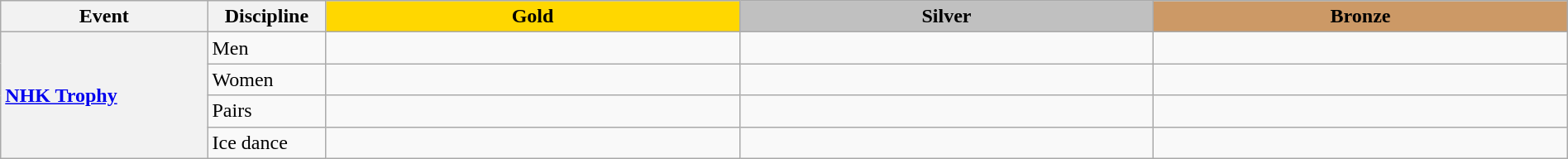<table class="wikitable unsortable" style="text-align:left; width:100%;">
<tr>
<th scope="col" style="width:10%">Event</th>
<th scope="col" style="width:5%">Discipline</th>
<td scope="col" style="text-align:center; width:20%; background:gold"><strong>Gold</strong></td>
<td scope="col" style="text-align:center; width:20%; background:silver"><strong>Silver</strong></td>
<td scope="col" style="text-align:center; width:20%; background:#c96"><strong>Bronze</strong></td>
</tr>
<tr>
<th scope="row" style="text-align:left" rowspan="4"> <a href='#'>NHK Trophy</a></th>
<td>Men</td>
<td></td>
<td></td>
<td></td>
</tr>
<tr>
<td>Women</td>
<td></td>
<td></td>
<td></td>
</tr>
<tr>
<td>Pairs</td>
<td></td>
<td></td>
<td></td>
</tr>
<tr>
<td>Ice dance</td>
<td></td>
<td></td>
<td></td>
</tr>
</table>
